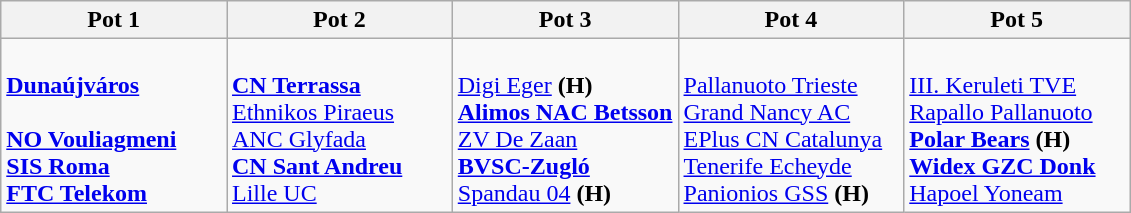<table class="wikitable collapsible">
<tr>
<th width=20%>Pot 1</th>
<th width=20%>Pot 2</th>
<th width=20%>Pot 3</th>
<th width=20%>Pot 4</th>
<th width=20%>Pot 5</th>
</tr>
<tr>
<td><br> <strong><a href='#'>Dunaújváros</a></strong><br>
<br>
 <strong><a href='#'>NO Vouliagmeni</a></strong> <br>
 <strong><a href='#'>SIS Roma</a></strong><br>
 <strong><a href='#'>FTC Telekom</a></strong></td>
<td><br> <strong><a href='#'>CN Terrassa</a></strong><br>
 <a href='#'>Ethnikos Piraeus</a><br>
 <a href='#'>ANC Glyfada</a> <br>
 <strong><a href='#'>CN Sant Andreu</a></strong><br>
 <a href='#'>Lille UC</a></td>
<td><br> <a href='#'>Digi Eger</a> <strong>(H)</strong><br>
 <strong><a href='#'>Alimos NAC Betsson</a></strong><br>
 <a href='#'>ZV De Zaan</a><br>
 <strong><a href='#'>BVSC-Zugló</a></strong><br>
 <a href='#'>Spandau 04</a> <strong>(H)</strong></td>
<td><br> <a href='#'>Pallanuoto Trieste</a><br>
 <a href='#'>Grand Nancy AC</a><br>
 <a href='#'>EPlus CN Catalunya</a><br>
 <a href='#'>Tenerife Echeyde</a><br>
 <a href='#'>Panionios GSS</a> <strong>(H)</strong></td>
<td><br> <a href='#'>III. Keruleti TVE</a><br>
 <a href='#'>Rapallo Pallanuoto</a><br>
 <strong><a href='#'>Polar Bears</a></strong> <strong>(H)</strong><br>
 <strong><a href='#'>Widex GZC Donk</a></strong><br>
 <a href='#'>Hapoel Yoneam</a></td>
</tr>
</table>
